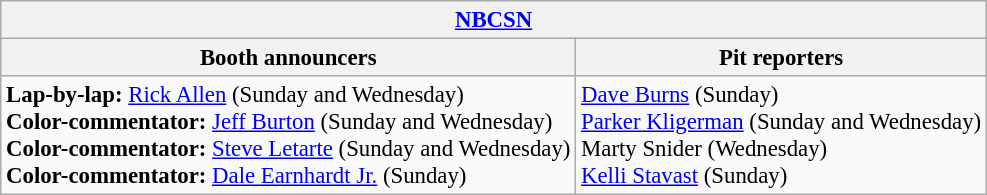<table class="wikitable" style="font-size: 95%">
<tr>
<th colspan="3"><a href='#'>NBCSN</a></th>
</tr>
<tr>
<th>Booth announcers</th>
<th>Pit reporters</th>
</tr>
<tr>
<td><strong>Lap-by-lap:</strong> <a href='#'>Rick Allen</a> (Sunday and Wednesday)<br><strong>Color-commentator:</strong> <a href='#'>Jeff Burton</a> (Sunday and Wednesday)<br><strong>Color-commentator:</strong> <a href='#'>Steve Letarte</a> (Sunday and Wednesday)<br><strong>Color-commentator:</strong> <a href='#'>Dale Earnhardt Jr.</a> (Sunday)</td>
<td><a href='#'>Dave Burns</a> (Sunday)<br><a href='#'>Parker Kligerman</a> (Sunday and Wednesday)<br>Marty Snider (Wednesday)<br><a href='#'>Kelli Stavast</a> (Sunday)</td>
</tr>
</table>
